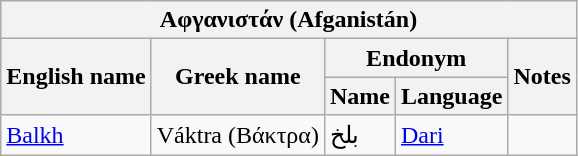<table class="wikitable">
<tr>
<th colspan="5"> Aφγανιστάν (Afganistán)</th>
</tr>
<tr>
<th rowspan="2">English name</th>
<th rowspan="2">Greek name</th>
<th colspan="2">Endonym</th>
<th rowspan="2">Notes</th>
</tr>
<tr>
<th>Name</th>
<th>Language</th>
</tr>
<tr>
<td><a href='#'>Balkh</a></td>
<td>Váktra (Βάκτρα)</td>
<td>بلخ</td>
<td><a href='#'>Dari</a></td>
<td></td>
</tr>
</table>
